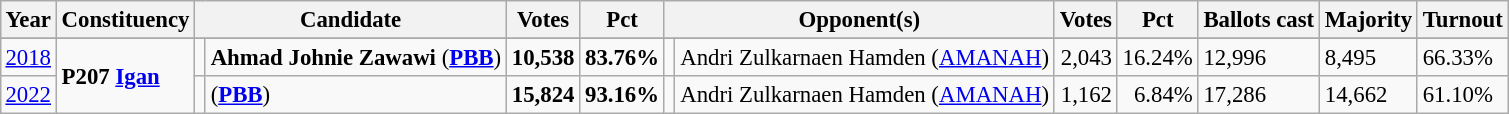<table class="wikitable" style="margin:0.5em ; font-size:95%">
<tr>
<th>Year</th>
<th>Constituency</th>
<th colspan=2>Candidate</th>
<th>Votes</th>
<th>Pct</th>
<th colspan=2>Opponent(s)</th>
<th>Votes</th>
<th>Pct</th>
<th>Ballots cast</th>
<th>Majority</th>
<th>Turnout</th>
</tr>
<tr>
</tr>
<tr>
<td><a href='#'>2018</a></td>
<td rowspan=2><strong>P207 <a href='#'>Igan</a></strong></td>
<td></td>
<td><strong>Ahmad Johnie Zawawi</strong> (<a href='#'><strong>PBB</strong></a>)</td>
<td align="right"><strong>10,538</strong></td>
<td><strong>83.76%</strong></td>
<td></td>
<td>Andri Zulkarnaen Hamden (<a href='#'>AMANAH</a>)</td>
<td align="right">2,043</td>
<td>16.24%</td>
<td>12,996</td>
<td>8,495</td>
<td>66.33%</td>
</tr>
<tr>
<td><a href='#'>2022</a></td>
<td></td>
<td> (<a href='#'><strong>PBB</strong></a>)</td>
<td align="right"><strong>15,824</strong></td>
<td><strong>93.16%</strong></td>
<td></td>
<td>Andri Zulkarnaen Hamden (<a href='#'>AMANAH</a>)</td>
<td align="right">1,162</td>
<td align="right">6.84%</td>
<td>17,286</td>
<td>14,662</td>
<td>61.10%</td>
</tr>
</table>
